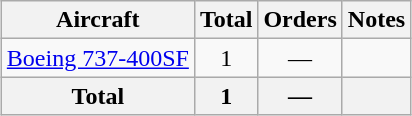<table class="wikitable" style="margin:0.5em auto; text-align:center">
<tr>
<th>Aircraft</th>
<th>Total</th>
<th>Orders</th>
<th>Notes</th>
</tr>
<tr>
<td><a href='#'>Boeing 737-400SF</a></td>
<td>1</td>
<td>—</td>
<td></td>
</tr>
<tr>
<th>Total</th>
<th>1</th>
<th>—</th>
<th></th>
</tr>
</table>
